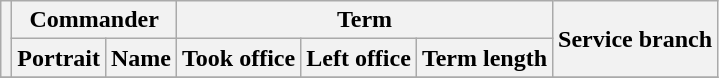<table class="wikitable sortable">
<tr>
<th rowspan=2></th>
<th colspan=2>Commander</th>
<th colspan=3>Term</th>
<th rowspan=2>Service branch</th>
</tr>
<tr>
<th>Portrait</th>
<th>Name</th>
<th>Took office</th>
<th>Left office</th>
<th>Term length</th>
</tr>
<tr>
</tr>
</table>
